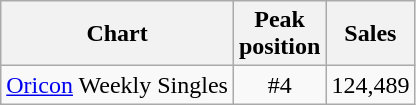<table class="wikitable">
<tr>
<th align="left">Chart</th>
<th align="center">Peak<br>position</th>
<th align="center">Sales</th>
</tr>
<tr>
<td align="left"><a href='#'>Oricon</a> Weekly Singles</td>
<td align="center">#4</td>
<td align="">124,489</td>
</tr>
</table>
